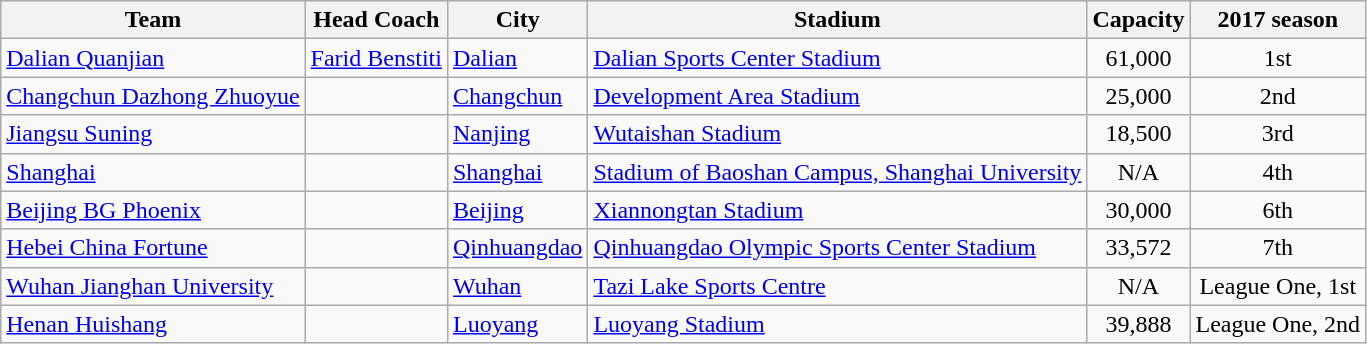<table class="wikitable sortable">
<tr>
<th>Team</th>
<th>Head Coach</th>
<th>City</th>
<th>Stadium</th>
<th>Capacity</th>
<th data-sort-type=number>2017 season</th>
</tr>
<tr>
<td><a href='#'>Dalian Quanjian</a></td>
<td> <a href='#'>Farid Benstiti</a></td>
<td><a href='#'>Dalian</a></td>
<td><a href='#'>Dalian Sports Center Stadium</a></td>
<td style="text-align:center">61,000</td>
<td style="text-align:center">1st</td>
</tr>
<tr>
<td><a href='#'>Changchun Dazhong Zhuoyue</a></td>
<td></td>
<td><a href='#'>Changchun</a></td>
<td><a href='#'>Development Area Stadium</a></td>
<td style="text-align:center">25,000</td>
<td style="text-align:center">2nd</td>
</tr>
<tr>
<td><a href='#'>Jiangsu Suning</a></td>
<td></td>
<td><a href='#'>Nanjing</a></td>
<td><a href='#'>Wutaishan Stadium</a></td>
<td style="text-align:center">18,500</td>
<td style="text-align:center">3rd</td>
</tr>
<tr>
<td><a href='#'>Shanghai</a></td>
<td></td>
<td><a href='#'>Shanghai</a></td>
<td><a href='#'>Stadium of Baoshan Campus, Shanghai University</a></td>
<td style="text-align:center">N/A</td>
<td style="text-align:center">4th</td>
</tr>
<tr>
<td><a href='#'>Beijing BG Phoenix</a></td>
<td></td>
<td><a href='#'>Beijing</a></td>
<td><a href='#'>Xiannongtan Stadium</a></td>
<td style="text-align:center">30,000</td>
<td style="text-align:center">6th</td>
</tr>
<tr>
<td><a href='#'>Hebei China Fortune</a></td>
<td></td>
<td><a href='#'>Qinhuangdao</a></td>
<td><a href='#'>Qinhuangdao Olympic Sports Center Stadium</a></td>
<td style="text-align:center">33,572</td>
<td style="text-align:center">7th</td>
</tr>
<tr>
<td><a href='#'>Wuhan Jianghan University</a></td>
<td></td>
<td><a href='#'>Wuhan</a></td>
<td><a href='#'>Tazi Lake Sports Centre</a></td>
<td style="text-align:center">N/A</td>
<td style="text-align:center">League One, 1st</td>
</tr>
<tr>
<td><a href='#'>Henan Huishang</a></td>
<td></td>
<td><a href='#'>Luoyang</a></td>
<td><a href='#'>Luoyang Stadium</a></td>
<td style="text-align:center">39,888</td>
<td style="text-align:center">League One, 2nd</td>
</tr>
</table>
